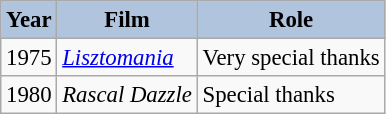<table class="wikitable" style="font-size:95%;">
<tr>
<th style="background:#B0C4DE;">Year</th>
<th style="background:#B0C4DE;">Film</th>
<th style="background:#B0C4DE;">Role</th>
</tr>
<tr>
<td>1975</td>
<td><em><a href='#'>Lisztomania</a></em></td>
<td>Very special thanks</td>
</tr>
<tr>
<td>1980</td>
<td><em>Rascal Dazzle</em></td>
<td>Special thanks</td>
</tr>
</table>
